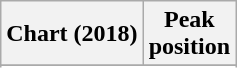<table class="wikitable sortable plainrowheaders" style="text-align:center">
<tr>
<th scope="col">Chart (2018)</th>
<th scope="col">Peak<br>position</th>
</tr>
<tr>
</tr>
<tr>
</tr>
</table>
